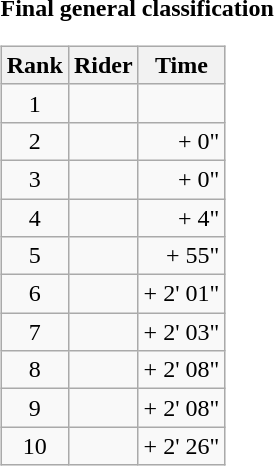<table>
<tr>
<td><strong>Final general classification</strong><br><table class="wikitable">
<tr>
<th scope="col">Rank</th>
<th scope="col">Rider</th>
<th scope="col">Time</th>
</tr>
<tr>
<td style="text-align:center;">1</td>
<td></td>
<td style="text-align:right;"></td>
</tr>
<tr>
<td style="text-align:center;">2</td>
<td></td>
<td style="text-align:right;">+ 0"</td>
</tr>
<tr>
<td style="text-align:center;">3</td>
<td></td>
<td style="text-align:right;">+ 0"</td>
</tr>
<tr>
<td style="text-align:center;">4</td>
<td></td>
<td style="text-align:right;">+ 4"</td>
</tr>
<tr>
<td style="text-align:center;">5</td>
<td></td>
<td style="text-align:right;">+ 55"</td>
</tr>
<tr>
<td style="text-align:center;">6</td>
<td></td>
<td style="text-align:right;">+ 2' 01"</td>
</tr>
<tr>
<td style="text-align:center;">7</td>
<td></td>
<td style="text-align:right;">+ 2' 03"</td>
</tr>
<tr>
<td style="text-align:center;">8</td>
<td></td>
<td style="text-align:right;">+ 2' 08"</td>
</tr>
<tr>
<td style="text-align:center;">9</td>
<td></td>
<td style="text-align:right;">+ 2' 08"</td>
</tr>
<tr>
<td style="text-align:center;">10</td>
<td></td>
<td style="text-align:right;">+ 2' 26"</td>
</tr>
</table>
</td>
</tr>
</table>
